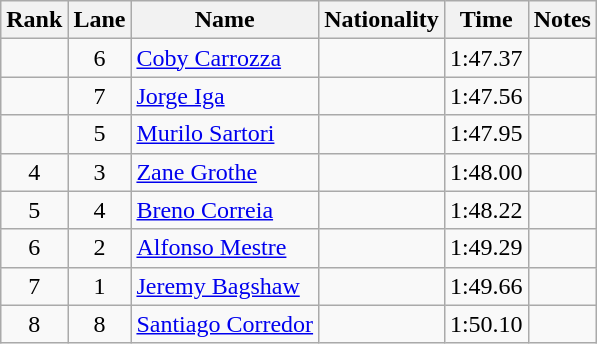<table class="wikitable sortable" style="text-align:center">
<tr>
<th>Rank</th>
<th>Lane</th>
<th>Name</th>
<th>Nationality</th>
<th>Time</th>
<th>Notes</th>
</tr>
<tr>
<td></td>
<td>6</td>
<td align="left"><a href='#'>Coby Carrozza</a></td>
<td align="left"></td>
<td>1:47.37</td>
<td></td>
</tr>
<tr>
<td></td>
<td>7</td>
<td align="left"><a href='#'>Jorge Iga</a></td>
<td align="left"></td>
<td>1:47.56</td>
<td></td>
</tr>
<tr>
<td></td>
<td>5</td>
<td align="left"><a href='#'>Murilo Sartori</a></td>
<td align="left"></td>
<td>1:47.95</td>
<td></td>
</tr>
<tr>
<td>4</td>
<td>3</td>
<td align="left"><a href='#'>Zane Grothe</a></td>
<td align="left"></td>
<td>1:48.00</td>
<td></td>
</tr>
<tr>
<td>5</td>
<td>4</td>
<td align="left"><a href='#'>Breno Correia</a></td>
<td align="left"></td>
<td>1:48.22</td>
<td></td>
</tr>
<tr>
<td>6</td>
<td>2</td>
<td align="left"><a href='#'>Alfonso Mestre</a></td>
<td align="left"></td>
<td>1:49.29</td>
<td></td>
</tr>
<tr>
<td>7</td>
<td>1</td>
<td align="left"><a href='#'>Jeremy Bagshaw</a></td>
<td align="left"></td>
<td>1:49.66</td>
<td></td>
</tr>
<tr>
<td>8</td>
<td>8</td>
<td align="left"><a href='#'>Santiago Corredor</a></td>
<td align="left"></td>
<td>1:50.10</td>
<td></td>
</tr>
</table>
